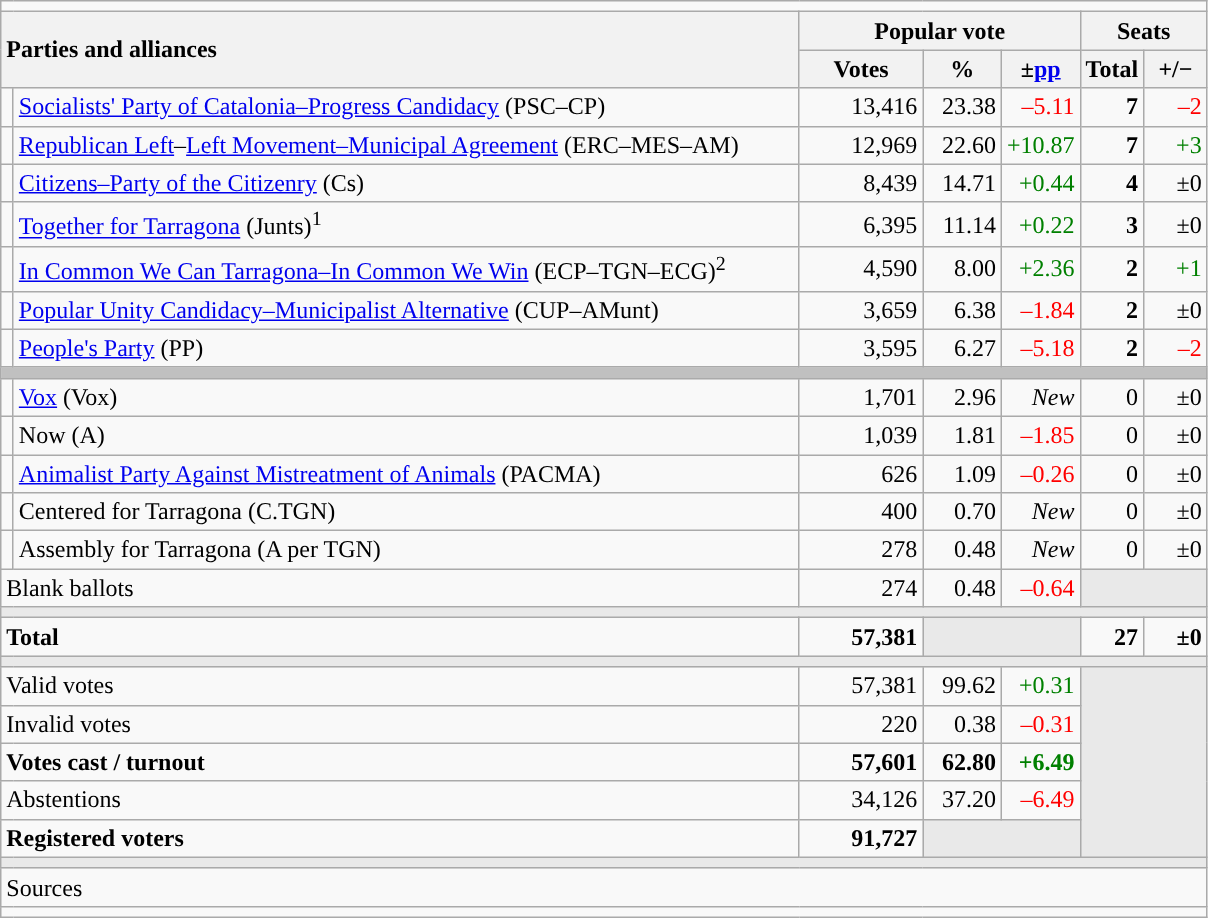<table class="wikitable" style="text-align:right;">
<tr>
<td colspan="7"></td>
</tr>
<tr>
<th style="text-align:left;" rowspan="2" colspan="2" width="525">Parties and alliances</th>
<th colspan="3">Popular vote</th>
<th colspan="2">Seats</th>
</tr>
<tr>
<th width="75">Votes</th>
<th width="45">%</th>
<th width="45">±<a href='#'>pp</a></th>
<th width="35">Total</th>
<th width="35">+/−</th>
</tr>
<tr>
<td width="1" style="color:inherit;background:"></td>
<td align="left"><a href='#'>Socialists' Party of Catalonia–Progress Candidacy</a> (PSC–CP)</td>
<td>13,416</td>
<td>23.38</td>
<td style="color:red;">–5.11</td>
<td><strong>7</strong></td>
<td style="color:red;">–2</td>
</tr>
<tr>
<td style="color:inherit;background:"></td>
<td align="left"><a href='#'>Republican Left</a>–<a href='#'>Left Movement–Municipal Agreement</a> (ERC–MES–AM)</td>
<td>12,969</td>
<td>22.60</td>
<td style="color:green;">+10.87</td>
<td><strong>7</strong></td>
<td style="color:green;">+3</td>
</tr>
<tr>
<td style="color:inherit;background:"></td>
<td align="left"><a href='#'>Citizens–Party of the Citizenry</a> (Cs)</td>
<td>8,439</td>
<td>14.71</td>
<td style="color:green;">+0.44</td>
<td><strong>4</strong></td>
<td>±0</td>
</tr>
<tr>
<td style="color:inherit;background:"></td>
<td align="left"><a href='#'>Together for Tarragona</a> (Junts)<sup>1</sup></td>
<td>6,395</td>
<td>11.14</td>
<td style="color:green;">+0.22</td>
<td><strong>3</strong></td>
<td>±0</td>
</tr>
<tr>
<td style="color:inherit;background:"></td>
<td align="left"><a href='#'>In Common We Can Tarragona–In Common We Win</a> (ECP–TGN–ECG)<sup>2</sup></td>
<td>4,590</td>
<td>8.00</td>
<td style="color:green;">+2.36</td>
<td><strong>2</strong></td>
<td style="color:green;">+1</td>
</tr>
<tr>
<td style="color:inherit;background:"></td>
<td align="left"><a href='#'>Popular Unity Candidacy–Municipalist Alternative</a> (CUP–AMunt)</td>
<td>3,659</td>
<td>6.38</td>
<td style="color:red;">–1.84</td>
<td><strong>2</strong></td>
<td>±0</td>
</tr>
<tr>
<td style="color:inherit;background:"></td>
<td align="left"><a href='#'>People's Party</a> (PP)</td>
<td>3,595</td>
<td>6.27</td>
<td style="color:red;">–5.18</td>
<td><strong>2</strong></td>
<td style="color:red;">–2</td>
</tr>
<tr>
<td colspan="7" bgcolor="#C0C0C0"></td>
</tr>
<tr>
<td style="color:inherit;background:"></td>
<td align="left"><a href='#'>Vox</a> (Vox)</td>
<td>1,701</td>
<td>2.96</td>
<td><em>New</em></td>
<td>0</td>
<td>±0</td>
</tr>
<tr>
<td style="color:inherit;background:"></td>
<td align="left">Now (A)</td>
<td>1,039</td>
<td>1.81</td>
<td style="color:red;">–1.85</td>
<td>0</td>
<td>±0</td>
</tr>
<tr>
<td style="color:inherit;background:"></td>
<td align="left"><a href='#'>Animalist Party Against Mistreatment of Animals</a> (PACMA)</td>
<td>626</td>
<td>1.09</td>
<td style="color:red;">–0.26</td>
<td>0</td>
<td>±0</td>
</tr>
<tr>
<td style="color:inherit;background:"></td>
<td align="left">Centered for Tarragona (C.TGN)</td>
<td>400</td>
<td>0.70</td>
<td><em>New</em></td>
<td>0</td>
<td>±0</td>
</tr>
<tr>
<td style="color:inherit;background:"></td>
<td align="left">Assembly for Tarragona (A per TGN)</td>
<td>278</td>
<td>0.48</td>
<td><em>New</em></td>
<td>0</td>
<td>±0</td>
</tr>
<tr>
<td align="left" colspan="2">Blank ballots</td>
<td>274</td>
<td>0.48</td>
<td style="color:red;">–0.64</td>
<td bgcolor="#E9E9E9" colspan="2"></td>
</tr>
<tr>
<td colspan="7" bgcolor="#E9E9E9"></td>
</tr>
<tr style="font-weight:bold;">
<td align="left" colspan="2">Total</td>
<td>57,381</td>
<td bgcolor="#E9E9E9" colspan="2"></td>
<td>27</td>
<td>±0</td>
</tr>
<tr>
<td colspan="7" bgcolor="#E9E9E9"></td>
</tr>
<tr>
<td align="left" colspan="2">Valid votes</td>
<td>57,381</td>
<td>99.62</td>
<td style="color:green;">+0.31</td>
<td bgcolor="#E9E9E9" colspan="2" rowspan="5"></td>
</tr>
<tr>
<td align="left" colspan="2">Invalid votes</td>
<td>220</td>
<td>0.38</td>
<td style="color:red;">–0.31</td>
</tr>
<tr style="font-weight:bold;">
<td align="left" colspan="2">Votes cast / turnout</td>
<td>57,601</td>
<td>62.80</td>
<td style="color:green;">+6.49</td>
</tr>
<tr>
<td align="left" colspan="2">Abstentions</td>
<td>34,126</td>
<td>37.20</td>
<td style="color:red;">–6.49</td>
</tr>
<tr style="font-weight:bold;">
<td align="left" colspan="2">Registered voters</td>
<td>91,727</td>
<td bgcolor="#E9E9E9" colspan="2"></td>
</tr>
<tr>
<td colspan="7" bgcolor="#E9E9E9"></td>
</tr>
<tr>
<td align="left" colspan="7">Sources</td>
</tr>
<tr>
<td colspan="7" style="text-align:left; max-width:790px;"></td>
</tr>
</table>
